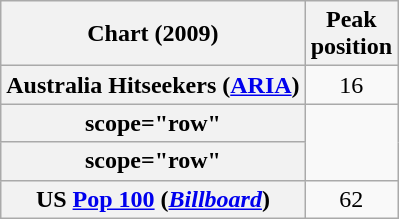<table class="wikitable sortable plainrowheaders">
<tr>
<th scope="col">Chart (2009)</th>
<th scope="col">Peak<br>position</th>
</tr>
<tr>
<th scope="row">Australia Hitseekers (<a href='#'>ARIA</a>)</th>
<td style="text-align:center;">16</td>
</tr>
<tr>
<th>scope="row"</th>
</tr>
<tr>
<th>scope="row"</th>
</tr>
<tr>
<th scope="row">US <a href='#'>Pop 100</a> (<em><a href='#'>Billboard</a></em>)</th>
<td style="text-align:center;">62</td>
</tr>
</table>
